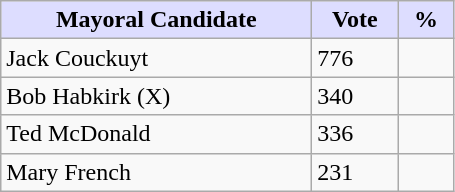<table class="wikitable">
<tr>
<th style="background:#ddf; width:200px;">Mayoral Candidate </th>
<th style="background:#ddf; width:50px;">Vote</th>
<th style="background:#ddf; width:30px;">%</th>
</tr>
<tr>
<td>Jack Couckuyt</td>
<td>776</td>
<td></td>
</tr>
<tr>
<td>Bob Habkirk (X)</td>
<td>340</td>
<td></td>
</tr>
<tr>
<td>Ted McDonald</td>
<td>336</td>
<td></td>
</tr>
<tr>
<td>Mary French</td>
<td>231</td>
<td></td>
</tr>
</table>
